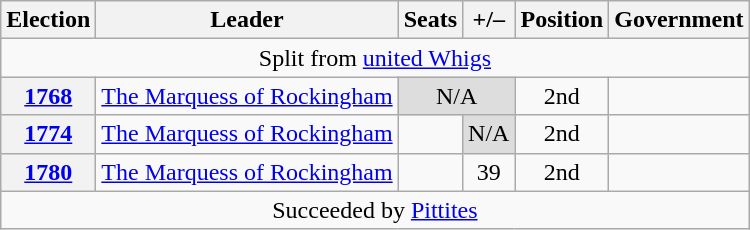<table class=wikitable style="text-align:center;">
<tr>
<th>Election</th>
<th>Leader</th>
<th>Seats</th>
<th>+/–</th>
<th>Position</th>
<th>Government</th>
</tr>
<tr>
<td colspan=6 >Split from <a href='#'>united Whigs</a></td>
</tr>
<tr>
<th><a href='#'>1768</a></th>
<td><a href='#'>The Marquess of Rockingham</a></td>
<td colspan=2 bgcolor=#DDD>N/A</td>
<td>2nd</td>
<td></td>
</tr>
<tr>
<th><a href='#'>1774</a></th>
<td><a href='#'>The Marquess of Rockingham</a></td>
<td></td>
<td bgcolor=#DDD>N/A</td>
<td> 2nd</td>
<td></td>
</tr>
<tr>
<th><a href='#'>1780</a></th>
<td><a href='#'>The Marquess of Rockingham</a></td>
<td></td>
<td> 39</td>
<td> 2nd</td>
<td></td>
</tr>
<tr>
<td colspan=6 >Succeeded by <a href='#'>Pittites</a></td>
</tr>
</table>
